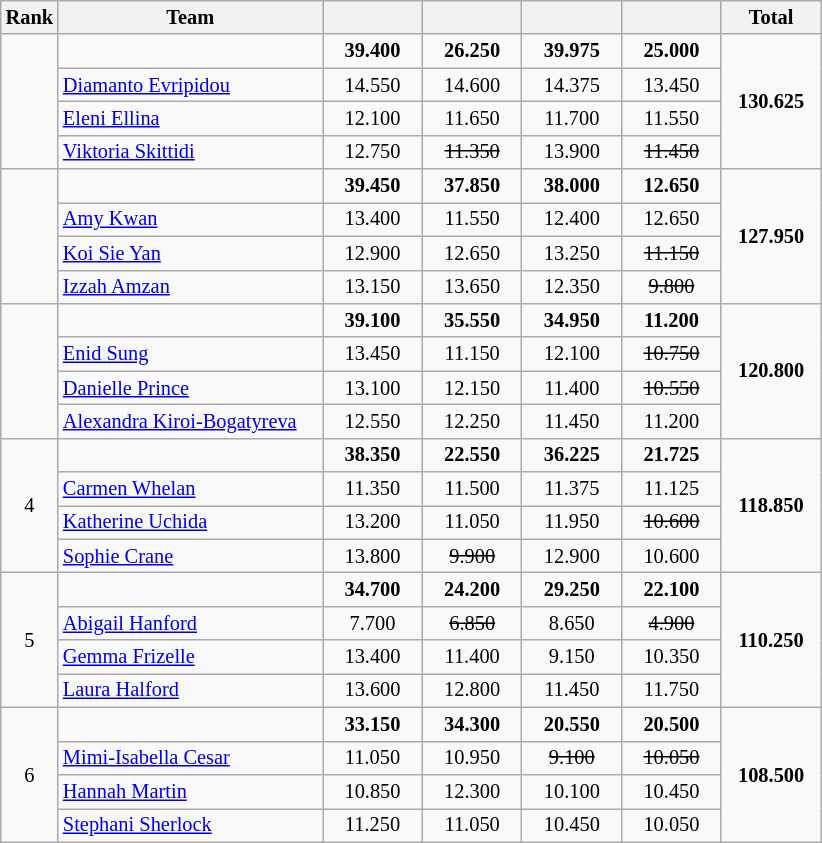<table class="wikitable sortable" style="text-align:center; font-size:85%">
<tr>
<th scope="col" style="width:20px;">Rank</th>
<th ! scope="col" style="width:170px;">Team</th>
<th ! scope="col" style="width:60px;"></th>
<th ! scope="col" style="width:60px;"></th>
<th ! scope="col" style="width:60px;"></th>
<th ! scope="col" style="width:60px;"></th>
<th ! scope="col" style="width:60px;">Total</th>
</tr>
<tr>
<td rowspan=4></td>
<td style="text-align:left;"><strong></strong></td>
<td><strong>39.400</strong></td>
<td><strong>26.250</strong></td>
<td><strong>39.975</strong></td>
<td><strong>25.000</strong></td>
<td rowspan=4><strong>130.625</strong></td>
</tr>
<tr>
<td style="text-align:left;"><a href='#'>Diamanto Evripidou</a></td>
<td>14.550</td>
<td>14.600</td>
<td>14.375</td>
<td>13.450</td>
</tr>
<tr>
<td style="text-align:left;"><a href='#'>Eleni Ellina</a></td>
<td>12.100</td>
<td>11.650</td>
<td>11.700</td>
<td>11.550</td>
</tr>
<tr>
<td style="text-align:left;"><a href='#'>Viktoria Skittidi</a></td>
<td>12.750</td>
<td><s>11.350</s></td>
<td>13.900</td>
<td><s>11.450</s></td>
</tr>
<tr>
<td rowspan=4></td>
<td style="text-align:left;"><strong></strong></td>
<td><strong>39.450</strong></td>
<td><strong>37.850</strong></td>
<td><strong>38.000</strong></td>
<td><strong>12.650</strong></td>
<td rowspan=4><strong>127.950</strong></td>
</tr>
<tr>
<td style="text-align:left;"><a href='#'>Amy Kwan</a></td>
<td>13.400</td>
<td>11.550</td>
<td>12.400</td>
<td>12.650</td>
</tr>
<tr>
<td style="text-align:left;"><a href='#'>Koi Sie Yan</a></td>
<td>12.900</td>
<td>12.650</td>
<td>13.250</td>
<td><s>11.150</s></td>
</tr>
<tr>
<td style="text-align:left;"><a href='#'>Izzah Amzan</a></td>
<td>13.150</td>
<td>13.650</td>
<td>12.350</td>
<td><s>9.800</s></td>
</tr>
<tr>
<td rowspan=4></td>
<td style="text-align:left;"><strong></strong></td>
<td><strong>39.100</strong></td>
<td><strong>35.550</strong></td>
<td><strong>34.950</strong></td>
<td><strong>11.200</strong></td>
<td rowspan=4><strong>120.800</strong></td>
</tr>
<tr>
<td style="text-align:left;"><a href='#'>Enid Sung</a></td>
<td>13.450</td>
<td>11.150</td>
<td>12.100</td>
<td><s>10.750</s></td>
</tr>
<tr>
<td style="text-align:left;"><a href='#'>Danielle Prince</a></td>
<td>13.100</td>
<td>12.150</td>
<td>11.400</td>
<td><s>10.550</s></td>
</tr>
<tr>
<td style="text-align:left;"><a href='#'>Alexandra Kiroi-Bogatyreva</a></td>
<td>12.550</td>
<td>12.250</td>
<td>11.450</td>
<td>11.200</td>
</tr>
<tr>
<td rowspan=4>4</td>
<td style="text-align:left;"><strong></strong></td>
<td><strong>38.350</strong></td>
<td><strong>22.550</strong></td>
<td><strong>36.225</strong></td>
<td><strong>21.725</strong></td>
<td rowspan=4><strong>118.850</strong></td>
</tr>
<tr>
<td style="text-align:left;"><a href='#'>Carmen Whelan</a></td>
<td>11.350</td>
<td>11.500</td>
<td>11.375</td>
<td>11.125</td>
</tr>
<tr>
<td style="text-align:left;"><a href='#'>Katherine Uchida</a></td>
<td>13.200</td>
<td>11.050</td>
<td>11.950</td>
<td><s>10.600</s></td>
</tr>
<tr>
<td style="text-align:left;"><a href='#'>Sophie Crane</a></td>
<td>13.800</td>
<td><s>9.900</s></td>
<td>12.900</td>
<td>10.600</td>
</tr>
<tr>
<td rowspan=4>5</td>
<td style="text-align:left;"><strong></strong></td>
<td><strong>34.700</strong></td>
<td><strong>24.200</strong></td>
<td><strong>29.250</strong></td>
<td><strong>22.100</strong></td>
<td rowspan=4><strong>110.250</strong></td>
</tr>
<tr>
<td style="text-align:left;"><a href='#'>Abigail Hanford</a></td>
<td>7.700</td>
<td><s>6.850</s></td>
<td>8.650</td>
<td><s>4.900</s></td>
</tr>
<tr>
<td style="text-align:left;"><a href='#'>Gemma Frizelle</a></td>
<td>13.400</td>
<td>11.400</td>
<td>9.150</td>
<td>10.350</td>
</tr>
<tr>
<td style="text-align:left;"><a href='#'>Laura Halford</a></td>
<td>13.600</td>
<td>12.800</td>
<td>11.450</td>
<td>11.750</td>
</tr>
<tr>
<td rowspan=4>6</td>
<td style="text-align:left;"><strong></strong></td>
<td><strong>33.150</strong></td>
<td><strong>34.300</strong></td>
<td><strong>20.550</strong></td>
<td><strong>20.500</strong></td>
<td rowspan=4><strong>108.500</strong></td>
</tr>
<tr>
<td style="text-align:left;"><a href='#'>Mimi-Isabella Cesar</a></td>
<td>11.050</td>
<td>10.950</td>
<td><s>9.100</s></td>
<td><s>10.050</s></td>
</tr>
<tr>
<td style="text-align:left;"><a href='#'>Hannah Martin</a></td>
<td>10.850</td>
<td>12.300</td>
<td>10.100</td>
<td>10.450</td>
</tr>
<tr>
<td style="text-align:left;"><a href='#'>Stephani Sherlock</a></td>
<td>11.250</td>
<td>11.050</td>
<td>10.450</td>
<td>10.050</td>
</tr>
</table>
